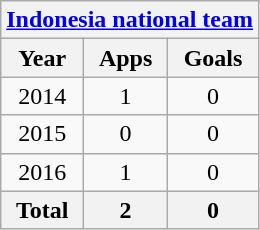<table class="wikitable" style="text-align:center">
<tr>
<th colspan=3><a href='#'>Indonesia national team</a></th>
</tr>
<tr>
<th>Year</th>
<th>Apps</th>
<th>Goals</th>
</tr>
<tr>
<td>2014</td>
<td>1</td>
<td>0</td>
</tr>
<tr>
<td>2015</td>
<td>0</td>
<td>0</td>
</tr>
<tr>
<td>2016</td>
<td>1</td>
<td>0</td>
</tr>
<tr>
<th>Total</th>
<th>2</th>
<th>0</th>
</tr>
</table>
